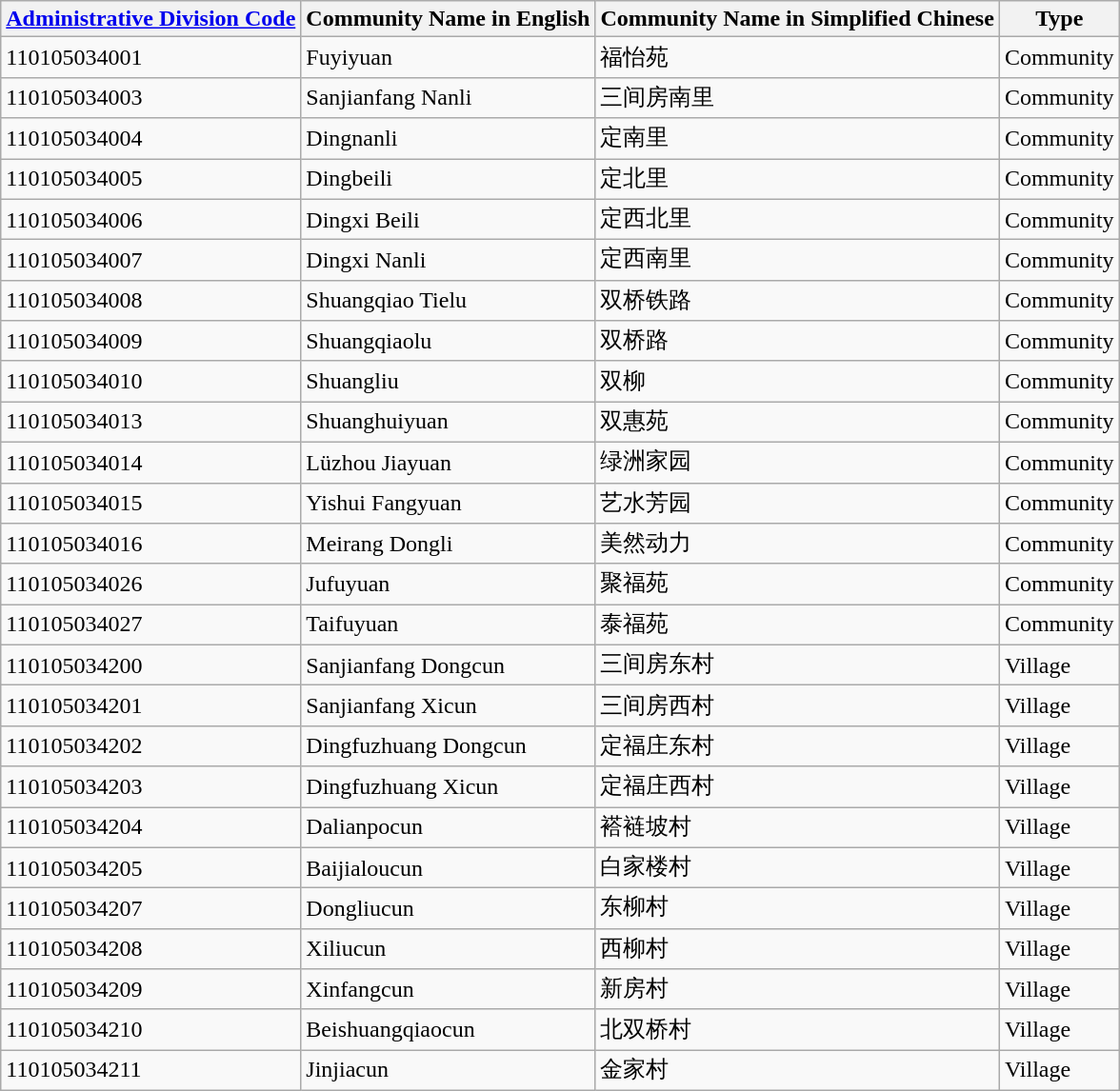<table class="wikitable sortable">
<tr>
<th><a href='#'>Administrative Division Code</a></th>
<th>Community Name in English</th>
<th>Community Name in Simplified Chinese</th>
<th>Type</th>
</tr>
<tr>
<td>110105034001</td>
<td>Fuyiyuan</td>
<td>福怡苑</td>
<td>Community</td>
</tr>
<tr>
<td>110105034003</td>
<td>Sanjianfang Nanli</td>
<td>三间房南里</td>
<td>Community</td>
</tr>
<tr>
<td>110105034004</td>
<td>Dingnanli</td>
<td>定南里</td>
<td>Community</td>
</tr>
<tr>
<td>110105034005</td>
<td>Dingbeili</td>
<td>定北里</td>
<td>Community</td>
</tr>
<tr>
<td>110105034006</td>
<td>Dingxi Beili</td>
<td>定西北里</td>
<td>Community</td>
</tr>
<tr>
<td>110105034007</td>
<td>Dingxi Nanli</td>
<td>定西南里</td>
<td>Community</td>
</tr>
<tr>
<td>110105034008</td>
<td>Shuangqiao Tielu</td>
<td>双桥铁路</td>
<td>Community</td>
</tr>
<tr>
<td>110105034009</td>
<td>Shuangqiaolu</td>
<td>双桥路</td>
<td>Community</td>
</tr>
<tr>
<td>110105034010</td>
<td>Shuangliu</td>
<td>双柳</td>
<td>Community</td>
</tr>
<tr>
<td>110105034013</td>
<td>Shuanghuiyuan</td>
<td>双惠苑</td>
<td>Community</td>
</tr>
<tr>
<td>110105034014</td>
<td>Lüzhou Jiayuan</td>
<td>绿洲家园</td>
<td>Community</td>
</tr>
<tr>
<td>110105034015</td>
<td>Yishui Fangyuan</td>
<td>艺水芳园</td>
<td>Community</td>
</tr>
<tr>
<td>110105034016</td>
<td>Meirang Dongli</td>
<td>美然动力</td>
<td>Community</td>
</tr>
<tr>
<td>110105034026</td>
<td>Jufuyuan</td>
<td>聚福苑</td>
<td>Community</td>
</tr>
<tr>
<td>110105034027</td>
<td>Taifuyuan</td>
<td>泰福苑</td>
<td>Community</td>
</tr>
<tr>
<td>110105034200</td>
<td>Sanjianfang Dongcun</td>
<td>三间房东村</td>
<td>Village</td>
</tr>
<tr>
<td>110105034201</td>
<td>Sanjianfang Xicun</td>
<td>三间房西村</td>
<td>Village</td>
</tr>
<tr>
<td>110105034202</td>
<td>Dingfuzhuang Dongcun</td>
<td>定福庄东村</td>
<td>Village</td>
</tr>
<tr>
<td>110105034203</td>
<td>Dingfuzhuang Xicun</td>
<td>定福庄西村</td>
<td>Village</td>
</tr>
<tr>
<td>110105034204</td>
<td>Dalianpocun</td>
<td>褡裢坡村</td>
<td>Village</td>
</tr>
<tr>
<td>110105034205</td>
<td>Baijialoucun</td>
<td>白家楼村</td>
<td>Village</td>
</tr>
<tr>
<td>110105034207</td>
<td>Dongliucun</td>
<td>东柳村</td>
<td>Village</td>
</tr>
<tr>
<td>110105034208</td>
<td>Xiliucun</td>
<td>西柳村</td>
<td>Village</td>
</tr>
<tr>
<td>110105034209</td>
<td>Xinfangcun</td>
<td>新房村</td>
<td>Village</td>
</tr>
<tr>
<td>110105034210</td>
<td>Beishuangqiaocun</td>
<td>北双桥村</td>
<td>Village</td>
</tr>
<tr>
<td>110105034211</td>
<td>Jinjiacun</td>
<td>金家村</td>
<td>Village</td>
</tr>
</table>
